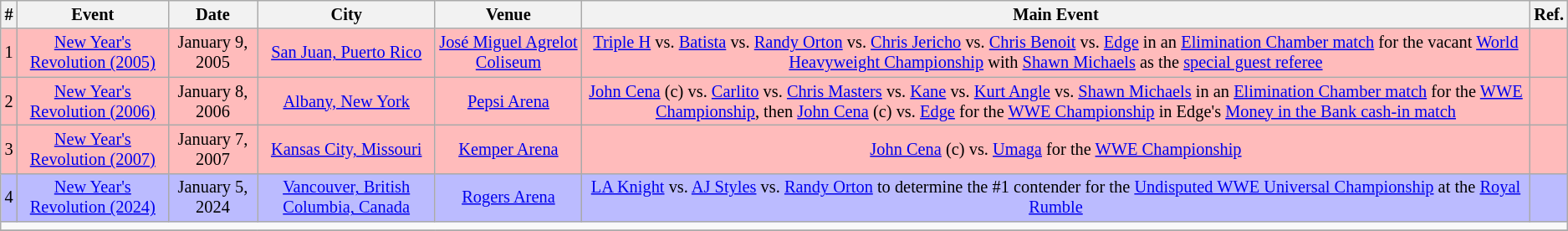<table class="sortable wikitable succession-box" style="font-size:85%; text-align:center;">
<tr>
<th>#</th>
<th>Event</th>
<th>Date</th>
<th>City</th>
<th>Venue</th>
<th>Main Event</th>
<th>Ref.</th>
</tr>
<tr style="background: #FBB;">
<td>1</td>
<td><a href='#'>New Year's Revolution (2005)</a></td>
<td>January 9, 2005</td>
<td><a href='#'>San Juan, Puerto Rico</a></td>
<td><a href='#'>José Miguel Agrelot Coliseum</a></td>
<td><a href='#'>Triple H</a> vs. <a href='#'>Batista</a> vs. <a href='#'>Randy Orton</a> vs. <a href='#'>Chris Jericho</a> vs. <a href='#'>Chris Benoit</a> vs. <a href='#'>Edge</a> in an <a href='#'>Elimination Chamber match</a> for the vacant <a href='#'>World Heavyweight Championship</a> with <a href='#'>Shawn Michaels</a> as the <a href='#'>special guest referee</a></td>
<td></td>
</tr>
<tr style="background: #FBB;">
<td>2</td>
<td><a href='#'>New Year's Revolution (2006)</a></td>
<td>January 8, 2006</td>
<td><a href='#'>Albany, New York</a></td>
<td><a href='#'>Pepsi Arena</a></td>
<td><a href='#'>John Cena</a> (c) vs. <a href='#'>Carlito</a> vs. <a href='#'>Chris Masters</a> vs. <a href='#'>Kane</a> vs. <a href='#'>Kurt Angle</a> vs. <a href='#'>Shawn Michaels</a> in an <a href='#'>Elimination Chamber match</a> for the <a href='#'>WWE Championship</a>, then <a href='#'>John Cena</a> (c) vs. <a href='#'>Edge</a> for the <a href='#'>WWE Championship</a> in Edge's <a href='#'>Money in the Bank cash-in match</a></td>
<td></td>
</tr>
<tr style="background: #FBB;">
<td>3</td>
<td><a href='#'>New Year's Revolution (2007)</a></td>
<td>January 7, 2007</td>
<td><a href='#'>Kansas City, Missouri</a></td>
<td><a href='#'>Kemper Arena</a></td>
<td><a href='#'>John Cena</a> (c) vs. <a href='#'>Umaga</a> for the <a href='#'>WWE Championship</a></td>
<td></td>
</tr>
<tr style="background: #BBF;">
<td>4</td>
<td><a href='#'>New Year's Revolution (2024)</a></td>
<td>January 5, 2024</td>
<td><a href='#'>Vancouver, British Columbia, Canada</a></td>
<td><a href='#'>Rogers Arena</a></td>
<td><a href='#'>LA Knight</a> vs. <a href='#'>AJ Styles</a> vs. <a href='#'>Randy Orton</a> to determine the #1 contender for the <a href='#'>Undisputed WWE Universal Championship</a> at the <a href='#'>Royal Rumble</a></td>
<td></td>
</tr>
<tr>
<td colspan="10"></td>
</tr>
<tr>
</tr>
</table>
